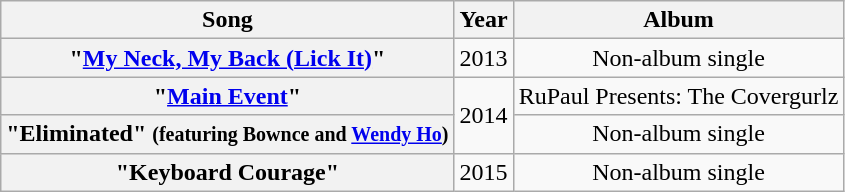<table class="wikitable plainrowheaders" style="text-align:center;" border="1">
<tr>
<th>Song</th>
<th>Year</th>
<th>Album</th>
</tr>
<tr>
<th scope="row">"<a href='#'>My Neck, My Back (Lick It)</a>"</th>
<td rowspan="1">2013</td>
<td>Non-album single</td>
</tr>
<tr>
<th scope="row">"<a href='#'>Main Event</a>"</th>
<td rowspan="2">2014</td>
<td>RuPaul Presents: The Covergurlz</td>
</tr>
<tr>
<th scope="row">"Eliminated" <small>(featuring Bownce and <a href='#'>Wendy Ho</a>)</small></th>
<td>Non-album single</td>
</tr>
<tr>
<th scope="row">"Keyboard Courage"</th>
<td>2015</td>
<td>Non-album single</td>
</tr>
</table>
